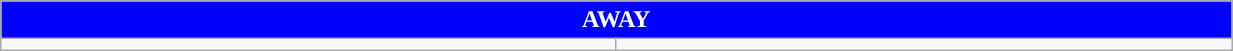<table class="wikitable collapsible collapsed" style="width:65%">
<tr>
<th colspan=16 ! style="color:#FFFFFF; background:#0000FF;">AWAY</th>
</tr>
<tr>
<td></td>
<td></td>
</tr>
</table>
